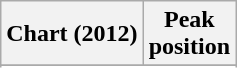<table class="wikitable sortable plainrowheaders" style="text-align:center;">
<tr>
<th scope="col">Chart (2012)</th>
<th scope="col">Peak<br>position</th>
</tr>
<tr>
</tr>
<tr>
</tr>
<tr>
</tr>
</table>
